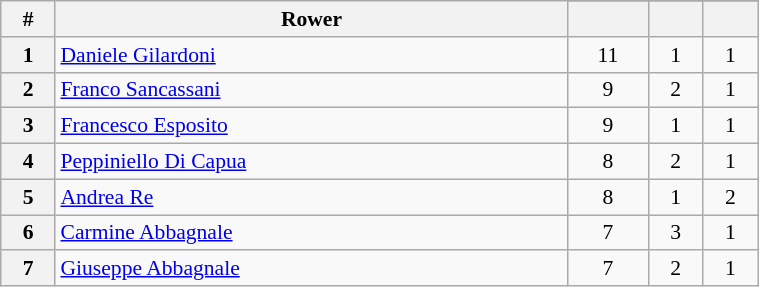<table class="wikitable" width=40% style="font-size:90%; text-align:center;">
<tr>
<th rowspan=2>#</th>
<th rowspan=2>Rower</th>
</tr>
<tr>
<th></th>
<th></th>
<th></th>
</tr>
<tr>
<th>1</th>
<td align=left><a href='#'>Daniele Gilardoni</a></td>
<td>11</td>
<td>1</td>
<td>1</td>
</tr>
<tr>
<th>2</th>
<td align=left><a href='#'>Franco Sancassani</a></td>
<td>9</td>
<td>2</td>
<td>1</td>
</tr>
<tr>
<th>3</th>
<td align=left><a href='#'>Francesco Esposito</a></td>
<td>9</td>
<td>1</td>
<td>1</td>
</tr>
<tr>
<th>4</th>
<td align=left><a href='#'>Peppiniello Di Capua</a></td>
<td>8</td>
<td>2</td>
<td>1</td>
</tr>
<tr>
<th>5</th>
<td align=left><a href='#'>Andrea Re</a></td>
<td>8</td>
<td>1</td>
<td>2</td>
</tr>
<tr>
<th>6</th>
<td align=left><a href='#'>Carmine Abbagnale</a></td>
<td>7</td>
<td>3</td>
<td>1</td>
</tr>
<tr>
<th>7</th>
<td align=left><a href='#'>Giuseppe Abbagnale</a></td>
<td>7</td>
<td>2</td>
<td>1</td>
</tr>
</table>
